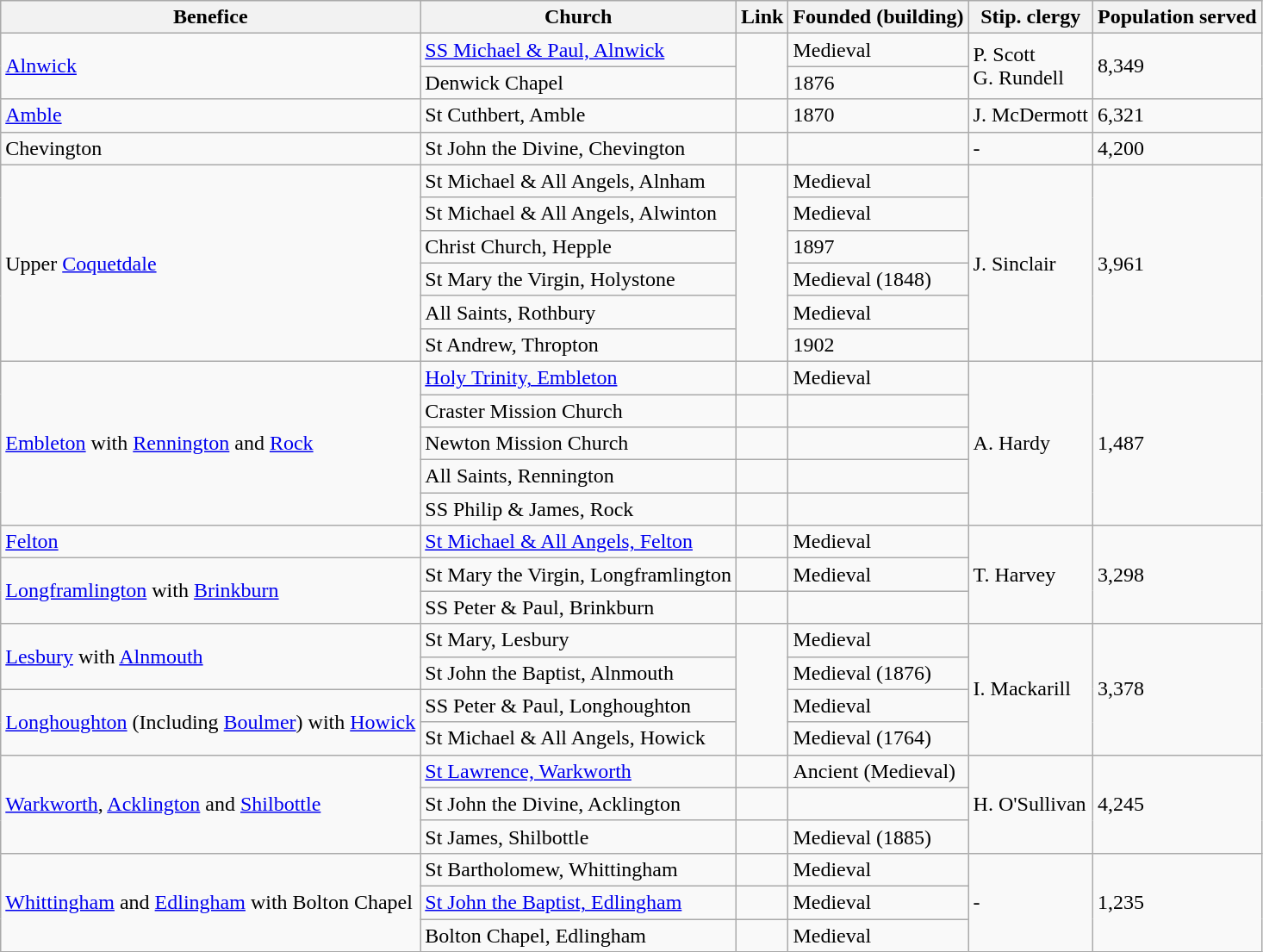<table class="wikitable">
<tr>
<th>Benefice</th>
<th>Church</th>
<th>Link</th>
<th>Founded (building)</th>
<th>Stip. clergy</th>
<th>Population served</th>
</tr>
<tr>
<td rowspan="2"><a href='#'>Alnwick</a></td>
<td><a href='#'>SS Michael & Paul, Alnwick</a></td>
<td rowspan="2"></td>
<td>Medieval</td>
<td rowspan="2">P. Scott<br>G. Rundell</td>
<td rowspan="2">8,349</td>
</tr>
<tr>
<td>Denwick Chapel</td>
<td>1876</td>
</tr>
<tr>
<td><a href='#'>Amble</a></td>
<td>St Cuthbert, Amble</td>
<td></td>
<td>1870</td>
<td>J. McDermott</td>
<td>6,321</td>
</tr>
<tr>
<td>Chevington</td>
<td>St John the Divine, Chevington</td>
<td></td>
<td></td>
<td>-</td>
<td>4,200</td>
</tr>
<tr>
<td rowspan="6">Upper <a href='#'>Coquetdale</a></td>
<td>St Michael & All Angels, Alnham </td>
<td rowspan="6"></td>
<td>Medieval</td>
<td rowspan="6">J. Sinclair</td>
<td rowspan="6">3,961</td>
</tr>
<tr>
<td>St Michael & All Angels, Alwinton</td>
<td>Medieval</td>
</tr>
<tr>
<td>Christ Church, Hepple</td>
<td>1897</td>
</tr>
<tr>
<td>St Mary the Virgin, Holystone</td>
<td>Medieval (1848)</td>
</tr>
<tr>
<td>All Saints, Rothbury</td>
<td>Medieval</td>
</tr>
<tr>
<td>St Andrew, Thropton</td>
<td>1902</td>
</tr>
<tr>
<td rowspan="5"><a href='#'>Embleton</a> with <a href='#'>Rennington</a> and <a href='#'>Rock</a></td>
<td><a href='#'>Holy Trinity, Embleton</a></td>
<td></td>
<td>Medieval</td>
<td rowspan="5">A. Hardy</td>
<td rowspan="5">1,487</td>
</tr>
<tr>
<td>Craster Mission Church</td>
<td></td>
<td></td>
</tr>
<tr>
<td>Newton Mission Church</td>
<td></td>
<td></td>
</tr>
<tr>
<td>All Saints, Rennington</td>
<td></td>
<td></td>
</tr>
<tr>
<td>SS Philip & James, Rock</td>
<td></td>
<td></td>
</tr>
<tr>
<td><a href='#'>Felton</a></td>
<td><a href='#'>St Michael & All Angels, Felton</a></td>
<td></td>
<td>Medieval</td>
<td rowspan="3">T. Harvey</td>
<td rowspan="3">3,298</td>
</tr>
<tr>
<td rowspan="2"><a href='#'>Longframlington</a> with <a href='#'>Brinkburn</a></td>
<td>St Mary the Virgin, Longframlington</td>
<td></td>
<td>Medieval</td>
</tr>
<tr>
<td>SS Peter & Paul, Brinkburn</td>
<td></td>
<td></td>
</tr>
<tr>
<td rowspan="2"><a href='#'>Lesbury</a> with <a href='#'>Alnmouth</a></td>
<td>St Mary, Lesbury</td>
<td rowspan="4"></td>
<td>Medieval</td>
<td rowspan="4">I. Mackarill</td>
<td rowspan="4">3,378</td>
</tr>
<tr>
<td>St John the Baptist, Alnmouth</td>
<td>Medieval (1876)</td>
</tr>
<tr>
<td rowspan="2"><a href='#'>Longhoughton</a> (Including <a href='#'>Boulmer</a>) with <a href='#'>Howick</a></td>
<td>SS Peter & Paul, Longhoughton</td>
<td>Medieval</td>
</tr>
<tr>
<td>St Michael & All Angels, Howick</td>
<td>Medieval (1764)</td>
</tr>
<tr>
<td rowspan="3"><a href='#'>Warkworth</a>, <a href='#'>Acklington</a> and <a href='#'>Shilbottle</a></td>
<td><a href='#'>St Lawrence, Warkworth</a></td>
<td></td>
<td>Ancient (Medieval)</td>
<td rowspan="3">H. O'Sullivan</td>
<td rowspan="3">4,245</td>
</tr>
<tr>
<td>St John the Divine, Acklington</td>
<td></td>
<td></td>
</tr>
<tr>
<td>St James, Shilbottle</td>
<td></td>
<td>Medieval (1885)</td>
</tr>
<tr>
<td rowspan="3"><a href='#'>Whittingham</a> and <a href='#'>Edlingham</a> with Bolton Chapel</td>
<td>St Bartholomew, Whittingham</td>
<td></td>
<td>Medieval</td>
<td rowspan="3">-</td>
<td rowspan="3">1,235</td>
</tr>
<tr>
<td><a href='#'>St John the Baptist, Edlingham</a></td>
<td></td>
<td>Medieval</td>
</tr>
<tr>
<td>Bolton Chapel, Edlingham</td>
<td></td>
<td>Medieval</td>
</tr>
</table>
